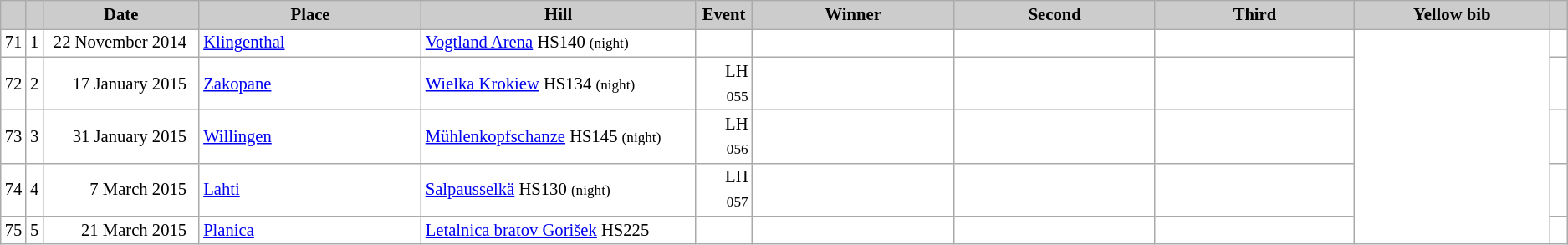<table class="wikitable plainrowheaders" style="background:#fff; font-size:86%; line-height:16px; border:grey solid 1px; border-collapse:collapse;">
<tr style="background:#ccc; text-align:center;">
<th scope="col" style="background:#ccc; width=20 px;"></th>
<th scope="col" style="background:#ccc; width=30 px;"></th>
<th scope="col" style="background:#ccc; width:135px;">Date</th>
<th scope="col" style="background:#ccc; width:200px;">Place</th>
<th scope="col" style="background:#ccc; width:240px;">Hill</th>
<th scope="col" style="background:#ccc; width:40px;">Event</th>
<th scope="col" style="background:#ccc; width:185px;">Winner</th>
<th scope="col" style="background:#ccc; width:185px;">Second</th>
<th scope="col" style="background:#ccc; width:185px;">Third</th>
<th scope="col" style="background:#ccc; width:180px;">Yellow bib</th>
<th scope="col" style="background:#ccc; width:10px;"></th>
</tr>
<tr>
<td align=center>71</td>
<td align=center>1</td>
<td align=right>22 November 2014  </td>
<td> <a href='#'>Klingenthal</a></td>
<td><a href='#'>Vogtland Arena</a> HS140 <small>(night)</small></td>
<td align=right></td>
<td></td>
<td></td>
<td></td>
<td rowspan=5></td>
<td></td>
</tr>
<tr>
<td align=center>72</td>
<td align=center>2</td>
<td align=right>17 January 2015  </td>
<td> <a href='#'>Zakopane</a></td>
<td><a href='#'>Wielka Krokiew</a> HS134 <small>(night)</small></td>
<td align=right>LH <sub>055</sub></td>
<td></td>
<td></td>
<td></td>
<td></td>
</tr>
<tr>
<td align=center>73</td>
<td align=center>3</td>
<td align=right>31 January 2015  </td>
<td> <a href='#'>Willingen</a></td>
<td><a href='#'>Mühlenkopfschanze</a> HS145 <small>(night)</small></td>
<td align=right>LH <sub>056</sub></td>
<td></td>
<td></td>
<td></td>
<td></td>
</tr>
<tr>
<td align=center>74</td>
<td align=center>4</td>
<td align=right>7 March 2015  </td>
<td> <a href='#'>Lahti</a></td>
<td><a href='#'>Salpausselkä</a> HS130 <small>(night)</small></td>
<td align=right>LH <sub>057</sub></td>
<td></td>
<td></td>
<td></td>
<td></td>
</tr>
<tr>
<td align=center>75</td>
<td align=center>5</td>
<td align=right><small></small> 21 March 2015  </td>
<td> <a href='#'>Planica</a></td>
<td><a href='#'>Letalnica bratov Gorišek</a> HS225</td>
<td align=right></td>
<td></td>
<td></td>
<td></td>
<td></td>
</tr>
</table>
